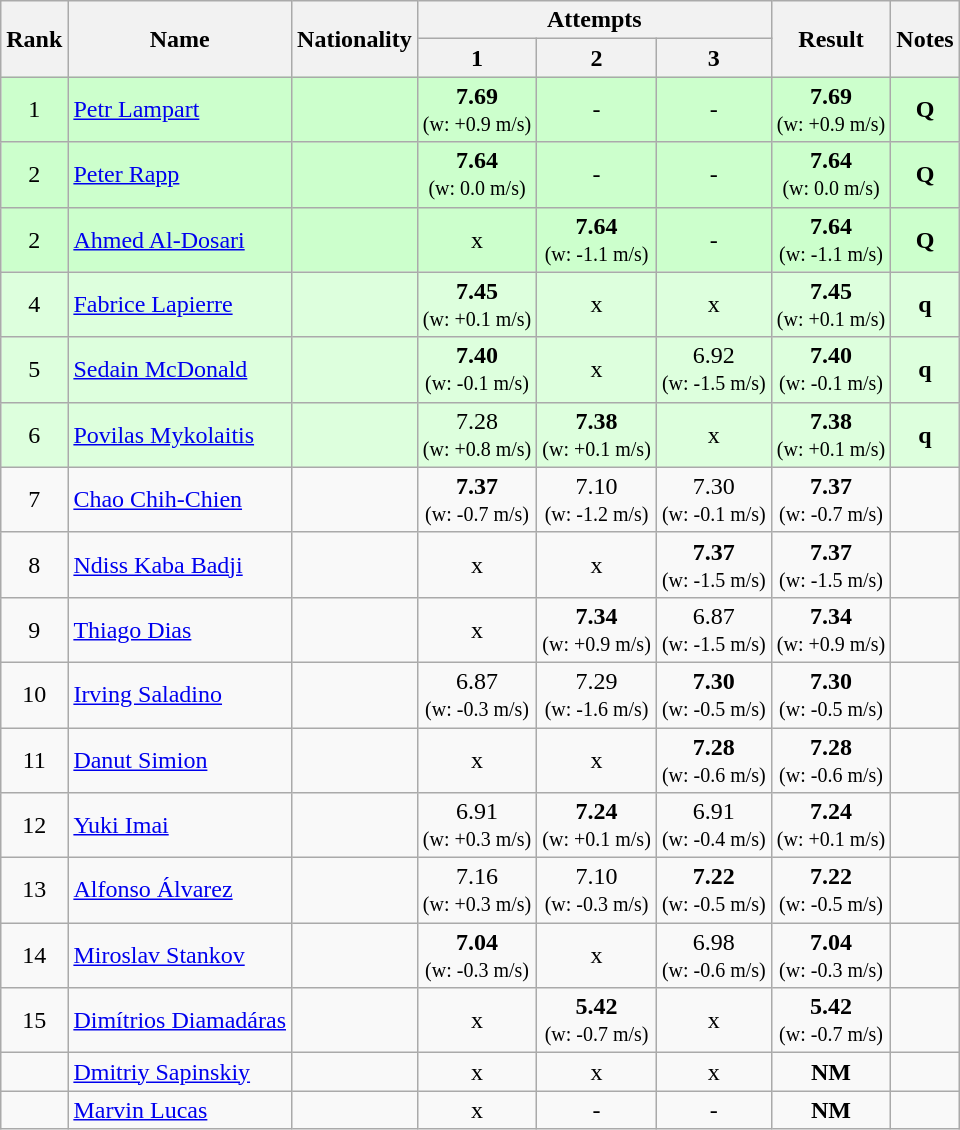<table class="wikitable sortable" style="text-align:center">
<tr>
<th rowspan=2>Rank</th>
<th rowspan=2>Name</th>
<th rowspan=2>Nationality</th>
<th colspan=3>Attempts</th>
<th rowspan=2>Result</th>
<th rowspan=2>Notes</th>
</tr>
<tr>
<th>1</th>
<th>2</th>
<th>3</th>
</tr>
<tr bgcolor=ccffcc>
<td>1</td>
<td align=left><a href='#'>Petr Lampart</a></td>
<td align=left></td>
<td><strong>7.69</strong><br><small>(w: +0.9 m/s)</small></td>
<td>-</td>
<td>-</td>
<td><strong>7.69</strong> <br><small>(w: +0.9 m/s)</small></td>
<td><strong>Q</strong></td>
</tr>
<tr bgcolor=ccffcc>
<td>2</td>
<td align=left><a href='#'>Peter Rapp</a></td>
<td align=left></td>
<td><strong>7.64</strong><br><small>(w: 0.0 m/s)</small></td>
<td>-</td>
<td>-</td>
<td><strong>7.64</strong> <br><small>(w: 0.0 m/s)</small></td>
<td><strong>Q</strong></td>
</tr>
<tr bgcolor=ccffcc>
<td>2</td>
<td align=left><a href='#'>Ahmed Al-Dosari</a></td>
<td align=left></td>
<td>x</td>
<td><strong>7.64</strong><br><small>(w: -1.1 m/s)</small></td>
<td>-</td>
<td><strong>7.64</strong> <br><small>(w: -1.1 m/s)</small></td>
<td><strong>Q</strong></td>
</tr>
<tr bgcolor=ddffdd>
<td>4</td>
<td align=left><a href='#'>Fabrice Lapierre</a></td>
<td align=left></td>
<td><strong>7.45</strong><br><small>(w: +0.1 m/s)</small></td>
<td>x</td>
<td>x</td>
<td><strong>7.45</strong> <br><small>(w: +0.1 m/s)</small></td>
<td><strong>q</strong></td>
</tr>
<tr bgcolor=ddffdd>
<td>5</td>
<td align=left><a href='#'>Sedain McDonald</a></td>
<td align=left></td>
<td><strong>7.40</strong><br><small>(w: -0.1 m/s)</small></td>
<td>x</td>
<td>6.92<br><small>(w: -1.5 m/s)</small></td>
<td><strong>7.40</strong> <br><small>(w: -0.1 m/s)</small></td>
<td><strong>q</strong></td>
</tr>
<tr bgcolor=ddffdd>
<td>6</td>
<td align=left><a href='#'>Povilas Mykolaitis</a></td>
<td align=left></td>
<td>7.28<br><small>(w: +0.8 m/s)</small></td>
<td><strong>7.38</strong><br><small>(w: +0.1 m/s)</small></td>
<td>x</td>
<td><strong>7.38</strong> <br><small>(w: +0.1 m/s)</small></td>
<td><strong>q</strong></td>
</tr>
<tr>
<td>7</td>
<td align=left><a href='#'>Chao Chih-Chien</a></td>
<td align=left></td>
<td><strong>7.37</strong><br><small>(w: -0.7 m/s)</small></td>
<td>7.10<br><small>(w: -1.2 m/s)</small></td>
<td>7.30<br><small>(w: -0.1 m/s)</small></td>
<td><strong>7.37</strong> <br><small>(w: -0.7 m/s)</small></td>
<td></td>
</tr>
<tr>
<td>8</td>
<td align=left><a href='#'>Ndiss Kaba Badji</a></td>
<td align=left></td>
<td>x</td>
<td>x</td>
<td><strong>7.37</strong><br><small>(w: -1.5 m/s)</small></td>
<td><strong>7.37</strong> <br><small>(w: -1.5 m/s)</small></td>
<td></td>
</tr>
<tr>
<td>9</td>
<td align=left><a href='#'>Thiago Dias</a></td>
<td align=left></td>
<td>x</td>
<td><strong>7.34</strong><br><small>(w: +0.9 m/s)</small></td>
<td>6.87<br><small>(w: -1.5 m/s)</small></td>
<td><strong>7.34</strong> <br><small>(w: +0.9 m/s)</small></td>
<td></td>
</tr>
<tr>
<td>10</td>
<td align=left><a href='#'>Irving Saladino</a></td>
<td align=left></td>
<td>6.87<br><small>(w: -0.3 m/s)</small></td>
<td>7.29<br><small>(w: -1.6 m/s)</small></td>
<td><strong>7.30</strong><br><small>(w: -0.5 m/s)</small></td>
<td><strong>7.30</strong> <br><small>(w: -0.5 m/s)</small></td>
<td></td>
</tr>
<tr>
<td>11</td>
<td align=left><a href='#'>Danut Simion</a></td>
<td align=left></td>
<td>x</td>
<td>x</td>
<td><strong>7.28</strong><br><small>(w: -0.6 m/s)</small></td>
<td><strong>7.28</strong> <br><small>(w: -0.6 m/s)</small></td>
<td></td>
</tr>
<tr>
<td>12</td>
<td align=left><a href='#'>Yuki Imai</a></td>
<td align=left></td>
<td>6.91<br><small>(w: +0.3 m/s)</small></td>
<td><strong>7.24</strong><br><small>(w: +0.1 m/s)</small></td>
<td>6.91<br><small>(w: -0.4 m/s)</small></td>
<td><strong>7.24</strong> <br><small>(w: +0.1 m/s)</small></td>
<td></td>
</tr>
<tr>
<td>13</td>
<td align=left><a href='#'>Alfonso Álvarez</a></td>
<td align=left></td>
<td>7.16<br><small>(w: +0.3 m/s)</small></td>
<td>7.10<br><small>(w: -0.3 m/s)</small></td>
<td><strong>7.22</strong><br><small>(w: -0.5 m/s)</small></td>
<td><strong>7.22</strong> <br><small>(w: -0.5 m/s)</small></td>
<td></td>
</tr>
<tr>
<td>14</td>
<td align=left><a href='#'>Miroslav Stankov</a></td>
<td align=left></td>
<td><strong>7.04</strong><br><small>(w: -0.3 m/s)</small></td>
<td>x</td>
<td>6.98<br><small>(w: -0.6 m/s)</small></td>
<td><strong>7.04</strong> <br><small>(w: -0.3 m/s)</small></td>
<td></td>
</tr>
<tr>
<td>15</td>
<td align=left><a href='#'>Dimítrios Diamadáras</a></td>
<td align=left></td>
<td>x</td>
<td><strong>5.42</strong><br><small>(w: -0.7 m/s)</small></td>
<td>x</td>
<td><strong>5.42</strong> <br><small>(w: -0.7 m/s)</small></td>
<td></td>
</tr>
<tr>
<td></td>
<td align=left><a href='#'>Dmitriy Sapinskiy</a></td>
<td align=left></td>
<td>x</td>
<td>x</td>
<td>x</td>
<td><strong>NM</strong></td>
<td></td>
</tr>
<tr>
<td></td>
<td align=left><a href='#'>Marvin Lucas</a></td>
<td align=left></td>
<td>x</td>
<td>-</td>
<td>-</td>
<td><strong>NM</strong></td>
<td></td>
</tr>
</table>
